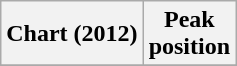<table class="wikitable sortable">
<tr>
<th>Chart (2012)</th>
<th>Peak<br>position</th>
</tr>
<tr>
</tr>
</table>
